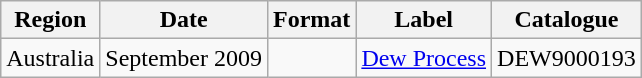<table class="wikitable plainrowheaders">
<tr>
<th scope="col">Region</th>
<th scope="col">Date</th>
<th scope="col">Format</th>
<th scope="col">Label</th>
<th scope="col">Catalogue</th>
</tr>
<tr>
<td>Australia</td>
<td>September 2009</td>
<td></td>
<td><a href='#'>Dew Process</a></td>
<td>DEW9000193</td>
</tr>
</table>
